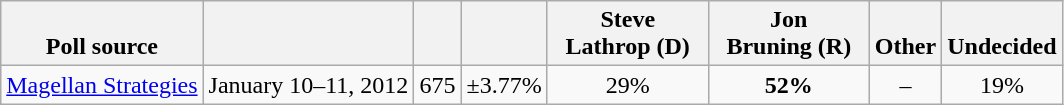<table class="wikitable" style="text-align:center">
<tr valign=bottom>
<th>Poll source</th>
<th></th>
<th></th>
<th></th>
<th style="width:100px;">Steve<br>Lathrop (D)</th>
<th style="width:100px;">Jon<br>Bruning (R)</th>
<th>Other</th>
<th>Undecided</th>
</tr>
<tr>
<td align=left><a href='#'>Magellan Strategies</a></td>
<td>January 10–11, 2012</td>
<td>675</td>
<td>±3.77%</td>
<td>29%</td>
<td><strong>52%</strong></td>
<td>–</td>
<td>19%</td>
</tr>
</table>
